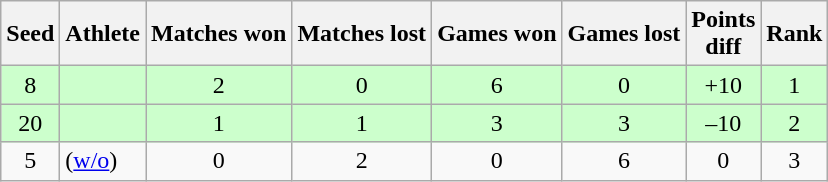<table class="wikitable">
<tr>
<th>Seed</th>
<th>Athlete</th>
<th>Matches won</th>
<th>Matches lost</th>
<th>Games won</th>
<th>Games lost</th>
<th>Points<br>diff</th>
<th>Rank</th>
</tr>
<tr bgcolor="#ccffcc">
<td align="center">8</td>
<td></td>
<td align="center">2</td>
<td align="center">0</td>
<td align="center">6</td>
<td align="center">0</td>
<td align="center">+10</td>
<td align="center">1</td>
</tr>
<tr bgcolor="#ccffcc">
<td align="center">20</td>
<td></td>
<td align="center">1</td>
<td align="center">1</td>
<td align="center">3</td>
<td align="center">3</td>
<td align="center">–10</td>
<td align="center">2</td>
</tr>
<tr>
<td align="center">5</td>
<td> (<a href='#'>w/o</a>)</td>
<td align="center">0</td>
<td align="center">2</td>
<td align="center">0</td>
<td align="center">6</td>
<td align="center">0</td>
<td align="center">3</td>
</tr>
</table>
